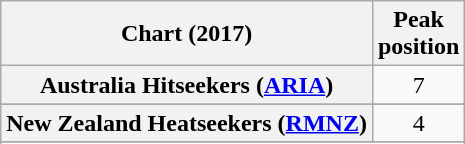<table class="wikitable sortable plainrowheaders" style="text-align:center">
<tr>
<th scope="col">Chart (2017)</th>
<th scope="col">Peak<br> position</th>
</tr>
<tr>
<th scope="row">Australia Hitseekers (<a href='#'>ARIA</a>)</th>
<td>7</td>
</tr>
<tr>
</tr>
<tr>
<th scope="row">New Zealand Heatseekers (<a href='#'>RMNZ</a>)</th>
<td>4</td>
</tr>
<tr>
</tr>
<tr>
</tr>
<tr>
</tr>
</table>
